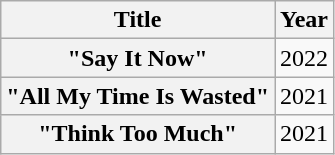<table class="wikitable plainrowheaders">
<tr>
<th scope="col">Title</th>
<th scope="col">Year</th>
</tr>
<tr>
<th scope="row">"Say It Now"</th>
<td>2022</td>
</tr>
<tr>
<th scope="row">"All My Time Is Wasted"</th>
<td>2021</td>
</tr>
<tr>
<th scope="row">"Think Too Much"</th>
<td>2021</td>
</tr>
</table>
